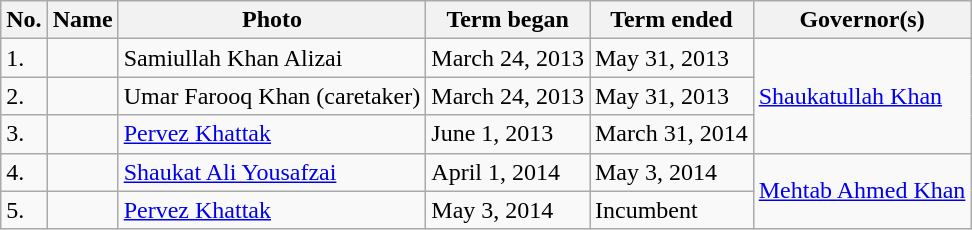<table class="wikitable">
<tr>
<th>No.</th>
<th>Name</th>
<th>Photo</th>
<th>Term began</th>
<th>Term ended</th>
<th>Governor(s)</th>
</tr>
<tr>
<td>1.</td>
<td></td>
<td>Samiullah Khan Alizai</td>
<td>March 24, 2013</td>
<td>May 31, 2013</td>
<td rowspan=4><a href='#'>Shaukatullah Khan</a></td>
</tr>
<tr>
<td>2.</td>
<td></td>
<td>Umar Farooq Khan (caretaker)</td>
<td>March 24, 2013</td>
<td>May 31, 2013</td>
</tr>
<tr>
<td>3.</td>
<td></td>
<td><a href='#'>Pervez Khattak</a></td>
<td>June 1, 2013</td>
<td>March 31, 2014</td>
</tr>
<tr>
<td rowspan=2>4.</td>
<td rowspan=2></td>
<td rowspan=2><a href='#'>Shaukat Ali Yousafzai</a></td>
<td rowspan=2>April 1, 2014</td>
<td rowspan=2>May 3, 2014</td>
</tr>
<tr>
<td rowspan=2><a href='#'>Mehtab Ahmed Khan</a></td>
</tr>
<tr>
<td>5.</td>
<td></td>
<td><a href='#'>Pervez Khattak</a></td>
<td>May 3, 2014</td>
<td>Incumbent</td>
</tr>
</table>
